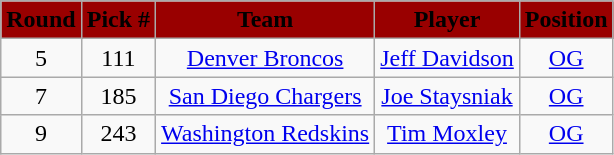<table class="wikitable" style="text-align:center">
<tr style="background:#900;">
<td><strong><span>Round</span></strong></td>
<td><strong><span>Pick #</span></strong></td>
<td><strong><span>Team</span></strong></td>
<td><strong><span>Player</span></strong></td>
<td><strong><span>Position</span></strong></td>
</tr>
<tr>
<td>5</td>
<td align=center>111</td>
<td><a href='#'>Denver Broncos</a></td>
<td><a href='#'>Jeff Davidson</a></td>
<td><a href='#'>OG</a></td>
</tr>
<tr>
<td>7</td>
<td align=center>185</td>
<td><a href='#'>San Diego Chargers</a></td>
<td><a href='#'>Joe Staysniak</a></td>
<td><a href='#'>OG</a></td>
</tr>
<tr>
<td>9</td>
<td align=center>243</td>
<td><a href='#'>Washington Redskins</a></td>
<td><a href='#'>Tim Moxley</a></td>
<td><a href='#'>OG</a></td>
</tr>
</table>
